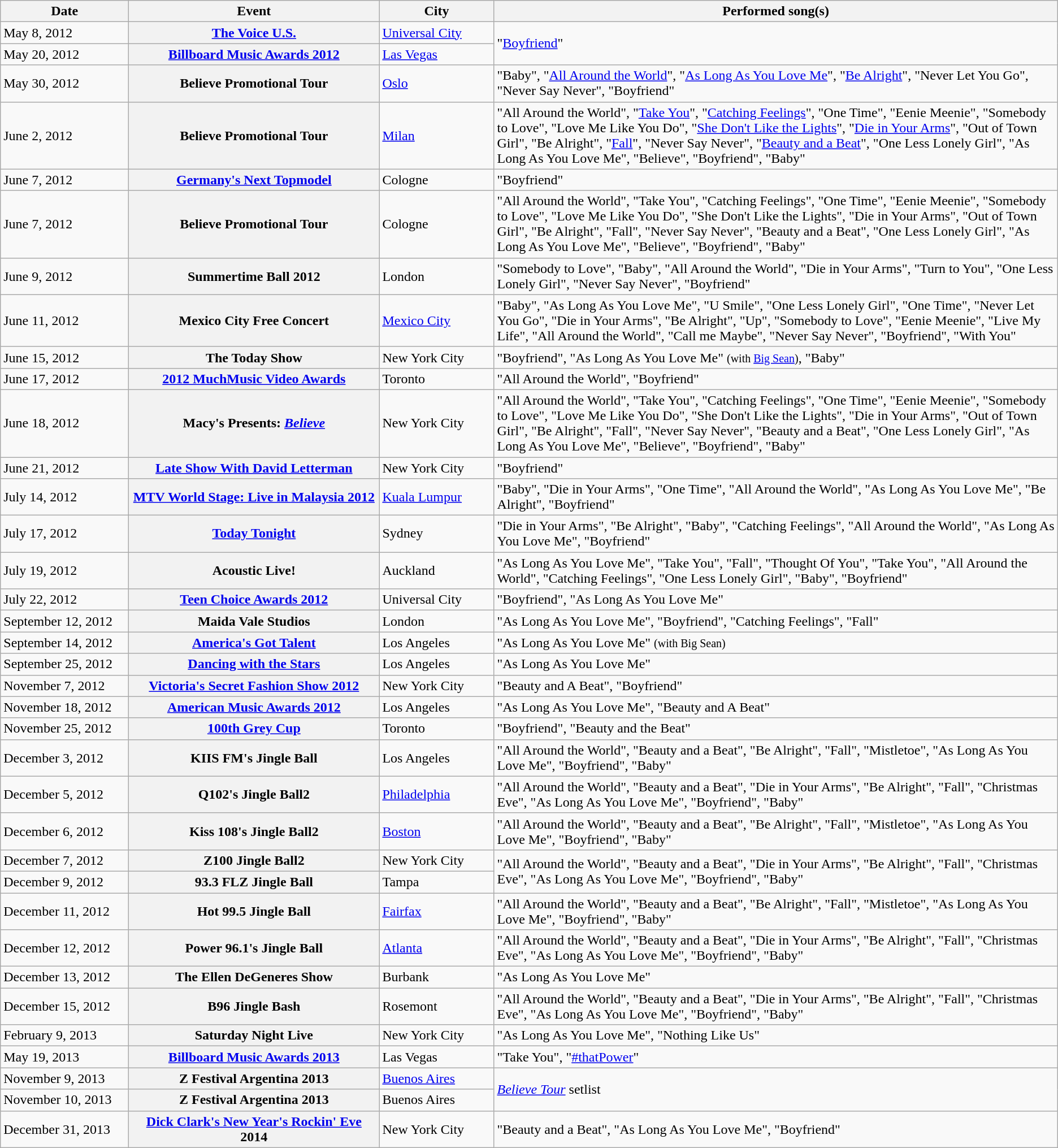<table class="wikitable sortable plainrowheaders">
<tr>
<th scope="col" style="width:9em;">Date</th>
<th scope="col" style="width:18em;">Event</th>
<th scope="col" style="width:8em;">City</th>
<th scope="col">Performed song(s)</th>
</tr>
<tr>
<td>May 8, 2012</td>
<th scope="row"><a href='#'>The Voice U.S.</a></th>
<td><a href='#'>Universal City</a></td>
<td rowspan="2">"<a href='#'>Boyfriend</a>"</td>
</tr>
<tr>
<td>May 20, 2012</td>
<th scope="row"><a href='#'>Billboard Music Awards 2012</a></th>
<td><a href='#'>Las Vegas</a></td>
</tr>
<tr>
<td>May 30, 2012</td>
<th scope="row">Believe Promotional Tour</th>
<td><a href='#'>Oslo</a></td>
<td>"Baby", "<a href='#'>All Around the World</a>", "<a href='#'>As Long As You Love Me</a>", "<a href='#'>Be Alright</a>", "Never Let You Go", "Never Say Never", "Boyfriend"</td>
</tr>
<tr>
<td>June 2, 2012</td>
<th scope="row">Believe Promotional Tour</th>
<td><a href='#'>Milan</a></td>
<td>"All Around the World", "<a href='#'>Take You</a>", "<a href='#'>Catching Feelings</a>", "One Time", "Eenie Meenie", "Somebody to Love", "Love Me Like You Do", "<a href='#'>She Don't Like the Lights</a>", "<a href='#'>Die in Your Arms</a>", "Out of Town Girl", "Be Alright", "<a href='#'>Fall</a>", "Never Say Never", "<a href='#'>Beauty and a Beat</a>", "One Less Lonely Girl", "As Long As You Love Me", "Believe", "Boyfriend", "Baby"</td>
</tr>
<tr>
<td>June 7, 2012</td>
<th scope="row"><a href='#'>Germany's Next Topmodel</a></th>
<td>Cologne</td>
<td>"Boyfriend"</td>
</tr>
<tr>
<td>June 7, 2012</td>
<th scope="row">Believe Promotional Tour</th>
<td>Cologne</td>
<td>"All Around the World", "Take You", "Catching Feelings", "One Time", "Eenie Meenie", "Somebody to Love", "Love Me Like You Do", "She Don't Like the Lights", "Die in Your Arms", "Out of Town Girl", "Be Alright", "Fall", "Never Say Never", "Beauty and a Beat", "One Less Lonely Girl", "As Long As You Love Me", "Believe", "Boyfriend", "Baby"</td>
</tr>
<tr>
<td>June 9, 2012</td>
<th scope="row">Summertime Ball 2012</th>
<td>London</td>
<td>"Somebody to Love", "Baby", "All Around the World", "Die in Your Arms", "Turn to You", "One Less Lonely Girl", "Never Say Never", "Boyfriend"</td>
</tr>
<tr>
<td>June 11, 2012</td>
<th scope="row">Mexico City Free Concert</th>
<td><a href='#'>Mexico City</a></td>
<td>"Baby", "As Long As You Love Me", "U Smile", "One Less Lonely Girl", "One Time", "Never Let You Go", "Die in Your Arms", "Be Alright", "Up", "Somebody to Love", "Eenie Meenie", "Live My Life", "All Around the World", "Call me Maybe", "Never Say Never", "Boyfriend", "With You"</td>
</tr>
<tr>
<td>June 15, 2012</td>
<th scope="row">The Today Show</th>
<td>New York City</td>
<td>"Boyfriend", "As Long As You Love Me" <small>(with <a href='#'>Big Sean</a>)</small>, "Baby"</td>
</tr>
<tr>
<td>June 17, 2012</td>
<th scope="row"><a href='#'>2012 MuchMusic Video Awards</a></th>
<td>Toronto</td>
<td>"All Around the World", "Boyfriend"</td>
</tr>
<tr>
<td>June 18, 2012</td>
<th scope="row">Macy's Presents: <em><a href='#'>Believe</a></em></th>
<td>New York City</td>
<td>"All Around the World", "Take You", "Catching Feelings", "One Time", "Eenie Meenie", "Somebody to Love", "Love Me Like You Do", "She Don't Like the Lights", "Die in Your Arms", "Out of Town Girl", "Be Alright", "Fall", "Never Say Never", "Beauty and a Beat", "One Less Lonely Girl", "As Long As You Love Me", "Believe", "Boyfriend", "Baby"</td>
</tr>
<tr>
<td>June 21, 2012</td>
<th scope="row"><a href='#'>Late Show With David Letterman</a></th>
<td>New York City</td>
<td>"Boyfriend"</td>
</tr>
<tr>
<td>July 14, 2012</td>
<th scope="row"><a href='#'>MTV World Stage: Live in Malaysia 2012</a></th>
<td><a href='#'>Kuala Lumpur</a></td>
<td>"Baby", "Die in Your Arms", "One Time", "All Around the World", "As Long As You Love Me", "Be Alright", "Boyfriend"</td>
</tr>
<tr>
<td>July 17, 2012</td>
<th scope="row"><a href='#'>Today Tonight</a></th>
<td>Sydney</td>
<td>"Die in Your Arms", "Be Alright", "Baby", "Catching Feelings", "All Around the World", "As Long As You Love Me", "Boyfriend"</td>
</tr>
<tr>
<td>July 19, 2012</td>
<th scope="row">Acoustic Live!</th>
<td>Auckland</td>
<td>"As Long As You Love Me", "Take You", "Fall", "Thought Of You", "Take You", "All Around the World", "Catching Feelings", "One Less Lonely Girl", "Baby", "Boyfriend"</td>
</tr>
<tr>
<td>July 22, 2012</td>
<th scope="row"><a href='#'>Teen Choice Awards 2012</a></th>
<td>Universal City</td>
<td>"Boyfriend", "As Long As You Love Me"</td>
</tr>
<tr>
<td>September 12, 2012</td>
<th scope="row">Maida Vale Studios</th>
<td>London</td>
<td>"As Long As You Love Me", "Boyfriend", "Catching Feelings", "Fall"</td>
</tr>
<tr>
<td>September 14, 2012</td>
<th scope="row"><a href='#'>America's Got Talent</a></th>
<td>Los Angeles</td>
<td>"As Long As You Love Me" <small>(with Big Sean)</small></td>
</tr>
<tr>
<td>September 25, 2012</td>
<th scope="row"><a href='#'>Dancing with the Stars</a></th>
<td>Los Angeles</td>
<td>"As Long As You Love Me"</td>
</tr>
<tr>
<td>November 7, 2012</td>
<th scope="row"><a href='#'>Victoria's Secret Fashion Show 2012</a></th>
<td>New York City</td>
<td>"Beauty and A Beat", "Boyfriend"</td>
</tr>
<tr>
<td>November 18, 2012</td>
<th scope="row"><a href='#'>American Music Awards 2012</a></th>
<td>Los Angeles</td>
<td>"As Long As You Love Me", "Beauty and A Beat"</td>
</tr>
<tr>
<td>November 25, 2012</td>
<th scope="row"><a href='#'>100th Grey Cup</a></th>
<td>Toronto</td>
<td>"Boyfriend", "Beauty and the Beat"</td>
</tr>
<tr>
<td>December 3, 2012</td>
<th scope="row">KIIS FM's Jingle Ball</th>
<td>Los Angeles</td>
<td>"All Around the World", "Beauty and a Beat", "Be Alright", "Fall", "Mistletoe", "As Long As You Love Me", "Boyfriend", "Baby"</td>
</tr>
<tr>
<td>December 5, 2012</td>
<th scope="row">Q102's Jingle Ball2</th>
<td><a href='#'>Philadelphia</a></td>
<td>"All Around the World", "Beauty and a Beat", "Die in Your Arms", "Be Alright", "Fall", "Christmas Eve", "As Long As You Love Me", "Boyfriend", "Baby"</td>
</tr>
<tr>
<td>December 6, 2012</td>
<th scope="row">Kiss 108's Jingle Ball2</th>
<td><a href='#'>Boston</a></td>
<td>"All Around the World", "Beauty and a Beat", "Be Alright", "Fall", "Mistletoe", "As Long As You Love Me", "Boyfriend", "Baby"</td>
</tr>
<tr>
<td>December 7, 2012</td>
<th scope="row">Z100 Jingle Ball2</th>
<td>New York City</td>
<td rowspan="2">"All Around the World", "Beauty and a Beat", "Die in Your Arms", "Be Alright", "Fall", "Christmas Eve", "As Long As You Love Me", "Boyfriend", "Baby"</td>
</tr>
<tr>
<td>December 9, 2012</td>
<th scope="row">93.3 FLZ Jingle Ball</th>
<td>Tampa</td>
</tr>
<tr>
<td>December 11, 2012</td>
<th scope="row">Hot 99.5 Jingle Ball</th>
<td><a href='#'>Fairfax</a></td>
<td>"All Around the World", "Beauty and a Beat", "Be Alright", "Fall", "Mistletoe", "As Long As You Love Me", "Boyfriend", "Baby"</td>
</tr>
<tr>
<td>December 12, 2012</td>
<th scope="row">Power 96.1's Jingle Ball</th>
<td><a href='#'>Atlanta</a></td>
<td>"All Around the World", "Beauty and a Beat", "Die in Your Arms", "Be Alright", "Fall", "Christmas Eve", "As Long As You Love Me", "Boyfriend", "Baby"</td>
</tr>
<tr>
<td>December 13, 2012</td>
<th scope="row">The Ellen DeGeneres Show</th>
<td>Burbank</td>
<td>"As Long As You Love Me"</td>
</tr>
<tr>
<td>December 15, 2012</td>
<th scope="row">B96 Jingle Bash</th>
<td>Rosemont</td>
<td>"All Around the World", "Beauty and a Beat", "Die in Your Arms", "Be Alright", "Fall", "Christmas Eve", "As Long As You Love Me", "Boyfriend", "Baby"</td>
</tr>
<tr>
<td>February 9, 2013</td>
<th scope="row">Saturday Night Live</th>
<td>New York City</td>
<td>"As Long As You Love Me", "Nothing Like Us"</td>
</tr>
<tr>
<td>May 19, 2013</td>
<th scope="row"><a href='#'>Billboard Music Awards 2013</a></th>
<td>Las Vegas</td>
<td>"Take You", "<a href='#'>#thatPower</a>"</td>
</tr>
<tr>
<td>November 9, 2013</td>
<th scope="row">Z Festival Argentina 2013</th>
<td><a href='#'>Buenos Aires</a></td>
<td rowspan="2"><em><a href='#'>Believe Tour</a></em> setlist</td>
</tr>
<tr>
<td>November 10, 2013</td>
<th scope="row">Z Festival Argentina 2013</th>
<td>Buenos Aires</td>
</tr>
<tr>
<td>December 31, 2013</td>
<th scope="row"><a href='#'>Dick Clark's New Year's Rockin' Eve</a> 2014</th>
<td>New York City</td>
<td>"Beauty and a Beat", "As Long As You Love Me", "Boyfriend"</td>
</tr>
</table>
